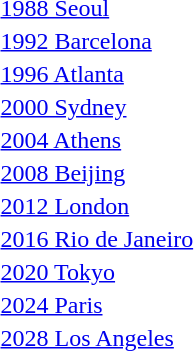<table>
<tr>
<td><a href='#'>1988 Seoul</a><br></td>
<td></td>
<td></td>
<td></td>
</tr>
<tr valign="top">
<td><a href='#'>1992 Barcelona</a><br></td>
<td></td>
<td></td>
<td><br></td>
</tr>
<tr>
<td><a href='#'>1996 Atlanta</a><br></td>
<td></td>
<td></td>
<td></td>
</tr>
<tr>
<td><a href='#'>2000 Sydney</a><br></td>
<td></td>
<td></td>
<td></td>
</tr>
<tr>
<td><a href='#'>2004 Athens</a><br></td>
<td></td>
<td></td>
<td></td>
</tr>
<tr>
<td><a href='#'>2008 Beijing</a><br></td>
<td></td>
<td></td>
<td></td>
</tr>
<tr>
<td><a href='#'>2012 London</a><br></td>
<td></td>
<td></td>
<td></td>
</tr>
<tr>
<td><a href='#'>2016 Rio de Janeiro</a><br></td>
<td></td>
<td></td>
<td></td>
</tr>
<tr>
<td><a href='#'>2020 Tokyo</a><br></td>
<td></td>
<td></td>
<td></td>
</tr>
<tr>
<td><a href='#'>2024 Paris</a><br></td>
<td></td>
<td></td>
<td></td>
</tr>
<tr>
<td><a href='#'>2028 Los Angeles</a><br></td>
<td></td>
<td></td>
<td></td>
</tr>
<tr>
</tr>
</table>
